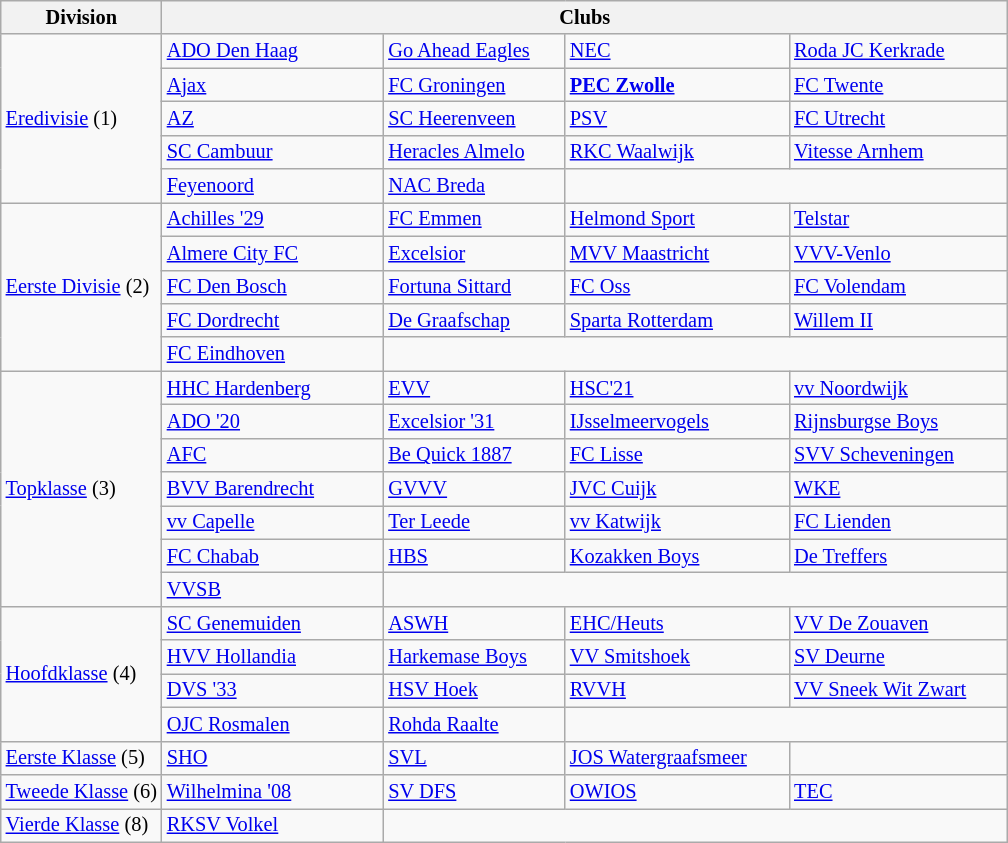<table class="wikitable" style="font-size:85%;">
<tr>
<th>Division</th>
<th colspan=4>Clubs</th>
</tr>
<tr>
<td width=16% rowspan=5><a href='#'>Eredivisie</a> (1)</td>
<td width=22%><a href='#'>ADO Den Haag</a></td>
<td><a href='#'>Go Ahead Eagles</a></td>
<td><a href='#'>NEC</a></td>
<td><a href='#'>Roda JC Kerkrade</a></td>
</tr>
<tr>
<td><a href='#'>Ajax</a></td>
<td><a href='#'>FC Groningen</a></td>
<td><strong><a href='#'>PEC Zwolle</a></strong></td>
<td><a href='#'>FC Twente</a></td>
</tr>
<tr>
<td><a href='#'>AZ</a></td>
<td><a href='#'>SC Heerenveen</a></td>
<td><a href='#'>PSV</a></td>
<td><a href='#'>FC Utrecht</a></td>
</tr>
<tr>
<td><a href='#'>SC Cambuur</a></td>
<td><a href='#'>Heracles Almelo</a></td>
<td><a href='#'>RKC Waalwijk</a></td>
<td><a href='#'>Vitesse Arnhem</a></td>
</tr>
<tr>
<td><a href='#'>Feyenoord</a></td>
<td><a href='#'>NAC Breda</a></td>
<td colspan=2></td>
</tr>
<tr>
<td rowspan=5><a href='#'>Eerste Divisie</a> (2)</td>
<td><a href='#'>Achilles '29</a></td>
<td><a href='#'>FC Emmen</a></td>
<td><a href='#'>Helmond Sport</a></td>
<td><a href='#'>Telstar</a></td>
</tr>
<tr>
<td><a href='#'>Almere City FC</a></td>
<td><a href='#'>Excelsior</a></td>
<td><a href='#'>MVV Maastricht</a></td>
<td><a href='#'>VVV-Venlo</a></td>
</tr>
<tr>
<td><a href='#'>FC Den Bosch</a></td>
<td><a href='#'>Fortuna Sittard</a></td>
<td><a href='#'>FC Oss</a></td>
<td><a href='#'>FC Volendam</a></td>
</tr>
<tr>
<td><a href='#'>FC Dordrecht</a></td>
<td><a href='#'>De Graafschap</a></td>
<td><a href='#'>Sparta Rotterdam</a></td>
<td><a href='#'>Willem II</a></td>
</tr>
<tr>
<td><a href='#'>FC Eindhoven</a></td>
<td colspan=3></td>
</tr>
<tr>
<td rowspan=7><a href='#'>Topklasse</a> (3)</td>
<td><a href='#'>HHC Hardenberg</a></td>
<td><a href='#'>EVV</a></td>
<td><a href='#'>HSC'21</a></td>
<td><a href='#'>vv Noordwijk</a></td>
</tr>
<tr>
<td><a href='#'>ADO '20</a></td>
<td><a href='#'>Excelsior '31</a></td>
<td><a href='#'>IJsselmeervogels</a></td>
<td><a href='#'>Rijnsburgse Boys</a></td>
</tr>
<tr>
<td><a href='#'>AFC</a></td>
<td><a href='#'>Be Quick 1887</a></td>
<td><a href='#'>FC Lisse</a></td>
<td><a href='#'>SVV Scheveningen</a></td>
</tr>
<tr>
<td><a href='#'>BVV Barendrecht</a></td>
<td><a href='#'>GVVV</a></td>
<td><a href='#'>JVC Cuijk</a></td>
<td><a href='#'>WKE</a></td>
</tr>
<tr>
<td><a href='#'>vv Capelle</a></td>
<td><a href='#'>Ter Leede</a></td>
<td><a href='#'>vv Katwijk</a></td>
<td><a href='#'>FC Lienden</a></td>
</tr>
<tr>
<td><a href='#'>FC Chabab</a></td>
<td><a href='#'>HBS</a></td>
<td><a href='#'>Kozakken Boys</a></td>
<td><a href='#'>De Treffers</a></td>
</tr>
<tr>
<td><a href='#'>VVSB</a></td>
<td colspan=3></td>
</tr>
<tr>
<td rowspan=4><a href='#'>Hoofdklasse</a> (4)</td>
<td><a href='#'>SC Genemuiden</a></td>
<td><a href='#'>ASWH</a></td>
<td><a href='#'>EHC/Heuts</a></td>
<td><a href='#'>VV De Zouaven</a></td>
</tr>
<tr>
<td><a href='#'>HVV Hollandia</a></td>
<td><a href='#'>Harkemase Boys</a></td>
<td><a href='#'>VV Smitshoek</a></td>
<td><a href='#'>SV Deurne</a></td>
</tr>
<tr>
<td><a href='#'>DVS '33</a></td>
<td><a href='#'>HSV Hoek</a></td>
<td><a href='#'>RVVH</a></td>
<td><a href='#'>VV Sneek Wit Zwart</a></td>
</tr>
<tr>
<td><a href='#'>OJC Rosmalen</a></td>
<td><a href='#'>Rohda Raalte</a></td>
<td colspan=2></td>
</tr>
<tr>
<td><a href='#'>Eerste Klasse</a> (5)</td>
<td><a href='#'>SHO</a></td>
<td><a href='#'>SVL</a></td>
<td><a href='#'>JOS Watergraafsmeer</a></td>
<td></td>
</tr>
<tr>
<td><a href='#'>Tweede Klasse</a> (6)</td>
<td><a href='#'>Wilhelmina '08</a></td>
<td><a href='#'>SV DFS</a></td>
<td><a href='#'>OWIOS</a></td>
<td><a href='#'>TEC</a></td>
</tr>
<tr>
<td><a href='#'>Vierde Klasse</a> (8)</td>
<td><a href='#'>RKSV Volkel</a></td>
<td colspan=3></td>
</tr>
</table>
